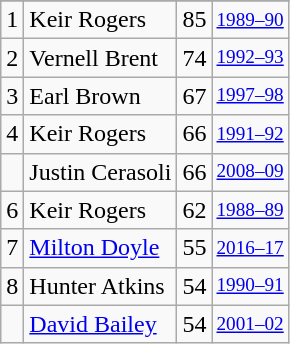<table class="wikitable">
<tr>
</tr>
<tr>
<td>1</td>
<td>Keir Rogers</td>
<td>85</td>
<td style="font-size:80%;"><a href='#'>1989–90</a></td>
</tr>
<tr>
<td>2</td>
<td>Vernell Brent</td>
<td>74</td>
<td style="font-size:80%;"><a href='#'>1992–93</a></td>
</tr>
<tr>
<td>3</td>
<td>Earl Brown</td>
<td>67</td>
<td style="font-size:80%;"><a href='#'>1997–98</a></td>
</tr>
<tr>
<td>4</td>
<td>Keir Rogers</td>
<td>66</td>
<td style="font-size:80%;"><a href='#'>1991–92</a></td>
</tr>
<tr>
<td></td>
<td>Justin Cerasoli</td>
<td>66</td>
<td style="font-size:80%;"><a href='#'>2008–09</a></td>
</tr>
<tr>
<td>6</td>
<td>Keir Rogers</td>
<td>62</td>
<td style="font-size:80%;"><a href='#'>1988–89</a></td>
</tr>
<tr>
<td>7</td>
<td><a href='#'>Milton Doyle</a></td>
<td>55</td>
<td style="font-size:80%;"><a href='#'>2016–17</a></td>
</tr>
<tr>
<td>8</td>
<td>Hunter Atkins</td>
<td>54</td>
<td style="font-size:80%;"><a href='#'>1990–91</a></td>
</tr>
<tr>
<td></td>
<td><a href='#'>David Bailey</a></td>
<td>54</td>
<td style="font-size:80%;"><a href='#'>2001–02</a></td>
</tr>
</table>
